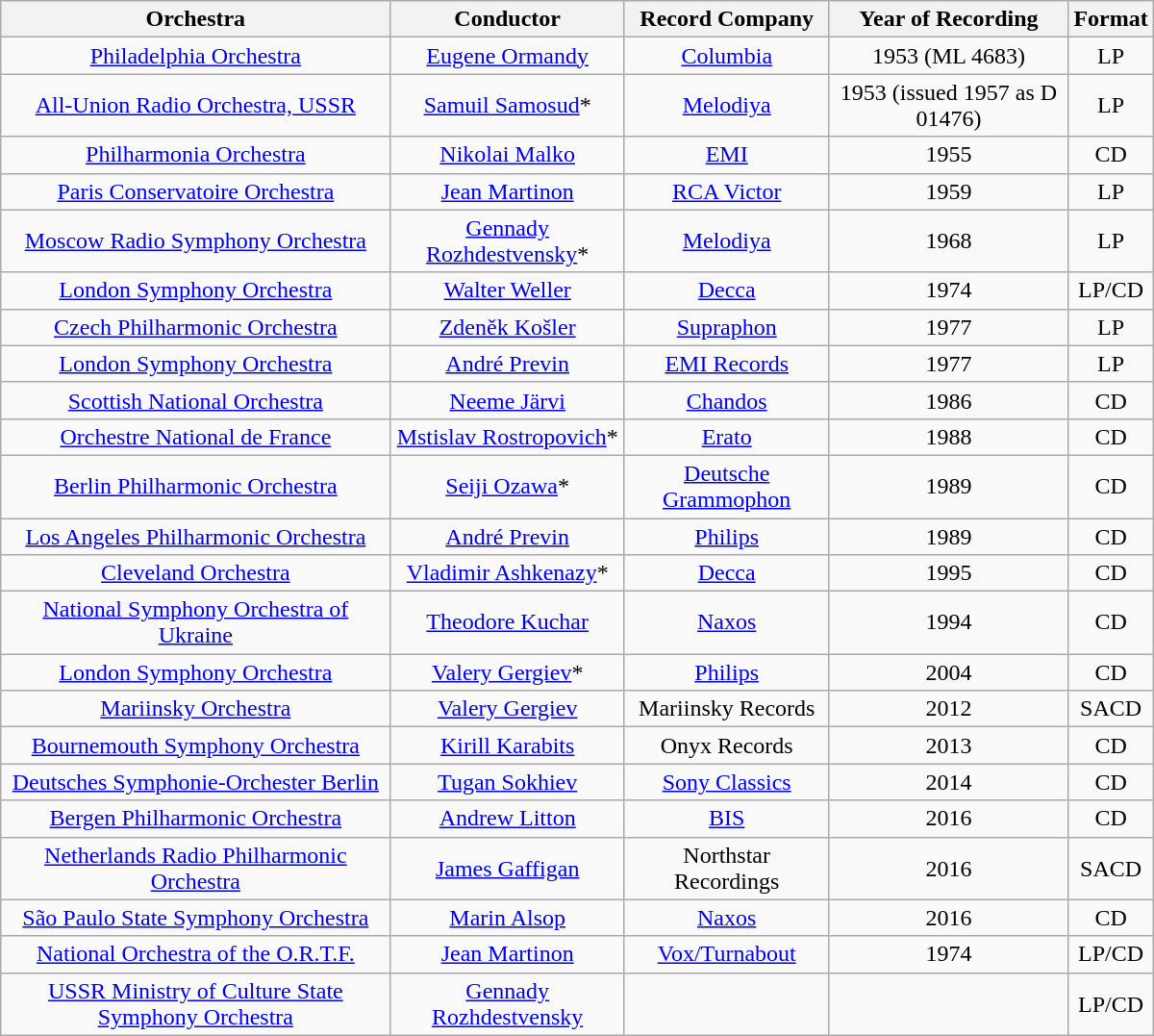<table class="wikitable" style="width:800px;">
<tr>
<th style="text-align:center;">Orchestra</th>
<th style="text-align:center;">Conductor</th>
<th style="text-align:center;">Record Company</th>
<th style="text-align:center;">Year of Recording</th>
<th style="text-align:center;">Format</th>
</tr>
<tr>
<td style="text-align:center;"><a href='#'>Philadelphia Orchestra</a></td>
<td style="text-align:center;"><a href='#'>Eugene Ormandy</a></td>
<td style="text-align:center;"><a href='#'>Columbia</a></td>
<td style="text-align:center;">1953 (ML 4683)</td>
<td style="text-align:center;">LP</td>
</tr>
<tr>
<td style="text-align:center;"><a href='#'>All-Union Radio Orchestra, USSR</a></td>
<td style="text-align:center;"><a href='#'>Samuil Samosud</a>*</td>
<td style="text-align:center;"><a href='#'>Melodiya</a></td>
<td style="text-align:center;">1953 (issued 1957 as D 01476)</td>
<td style="text-align:center;">LP</td>
</tr>
<tr>
<td style="text-align:center;"><a href='#'>Philharmonia Orchestra</a></td>
<td style="text-align:center;"><a href='#'>Nikolai Malko</a></td>
<td style="text-align:center;"><a href='#'>EMI</a></td>
<td style="text-align:center;">1955</td>
<td style="text-align:center;">CD</td>
</tr>
<tr>
<td style="text-align:center;"><a href='#'>Paris Conservatoire Orchestra</a></td>
<td style="text-align:center;"><a href='#'>Jean Martinon</a></td>
<td style="text-align:center;"><a href='#'>RCA Victor</a></td>
<td style="text-align:center;">1959</td>
<td style="text-align:center;">LP</td>
</tr>
<tr>
<td style="text-align:center;"><a href='#'>Moscow Radio Symphony Orchestra</a></td>
<td style="text-align:center;"><a href='#'>Gennady Rozhdestvensky</a>*</td>
<td style="text-align:center;"><a href='#'>Melodiya</a></td>
<td style="text-align:center;">1968</td>
<td style="text-align:center;">LP</td>
</tr>
<tr>
<td style="text-align:center;"><a href='#'>London Symphony Orchestra</a></td>
<td style="text-align:center;"><a href='#'>Walter Weller</a></td>
<td style="text-align:center;"><a href='#'>Decca</a></td>
<td style="text-align:center;">1974</td>
<td style="text-align:center;">LP/CD</td>
</tr>
<tr>
<td style="text-align:center;"><a href='#'>Czech Philharmonic Orchestra</a></td>
<td style="text-align:center;"><a href='#'>Zdeněk Košler</a></td>
<td style="text-align:center;"><a href='#'>Supraphon</a></td>
<td style="text-align:center;">1977</td>
<td style="text-align:center;">LP</td>
</tr>
<tr>
<td style="text-align:center;"><a href='#'>London Symphony Orchestra</a></td>
<td style="text-align:center;"><a href='#'>André Previn</a></td>
<td style="text-align:center;"><a href='#'>EMI Records</a></td>
<td style="text-align:center;">1977</td>
<td style="text-align:center;">LP</td>
</tr>
<tr>
<td style="text-align:center;"><a href='#'>Scottish National Orchestra</a></td>
<td style="text-align:center;"><a href='#'>Neeme Järvi</a></td>
<td style="text-align:center;"><a href='#'>Chandos</a></td>
<td style="text-align:center;">1986</td>
<td style="text-align:center;">CD</td>
</tr>
<tr>
<td style="text-align:center;"><a href='#'>Orchestre National de France</a></td>
<td style="text-align:center;"><a href='#'>Mstislav Rostropovich</a>*</td>
<td style="text-align:center;"><a href='#'>Erato</a></td>
<td style="text-align:center;">1988</td>
<td style="text-align:center;">CD</td>
</tr>
<tr>
<td style="text-align:center;"><a href='#'>Berlin Philharmonic Orchestra</a></td>
<td style="text-align:center;"><a href='#'>Seiji Ozawa</a>*</td>
<td style="text-align:center;"><a href='#'>Deutsche Grammophon</a></td>
<td style="text-align:center;">1989</td>
<td style="text-align:center;">CD</td>
</tr>
<tr>
<td style="text-align:center;"><a href='#'>Los Angeles Philharmonic Orchestra</a></td>
<td style="text-align:center;"><a href='#'>André Previn</a></td>
<td style="text-align:center;"><a href='#'>Philips</a></td>
<td style="text-align:center;">1989</td>
<td style="text-align:center;">CD</td>
</tr>
<tr>
<td style="text-align:center;"><a href='#'>Cleveland Orchestra</a></td>
<td style="text-align:center;"><a href='#'>Vladimir Ashkenazy</a>*</td>
<td style="text-align:center;"><a href='#'>Decca</a></td>
<td style="text-align:center;">1995</td>
<td style="text-align:center;">CD</td>
</tr>
<tr>
<td style="text-align:center;"><a href='#'>National Symphony Orchestra of Ukraine</a></td>
<td style="text-align:center;"><a href='#'>Theodore Kuchar</a></td>
<td style="text-align:center;"><a href='#'>Naxos</a></td>
<td style="text-align:center;">1994</td>
<td style="text-align:center;">CD</td>
</tr>
<tr>
<td style="text-align:center;"><a href='#'>London Symphony Orchestra</a></td>
<td style="text-align:center;"><a href='#'>Valery Gergiev</a>*</td>
<td style="text-align:center;"><a href='#'>Philips</a></td>
<td style="text-align:center;">2004</td>
<td style="text-align:center;">CD</td>
</tr>
<tr>
<td style="text-align:center;"><a href='#'>Mariinsky Orchestra</a></td>
<td style="text-align:center;"><a href='#'>Valery Gergiev</a></td>
<td style="text-align:center;">Mariinsky Records</td>
<td style="text-align:center;">2012</td>
<td style="text-align:center;">SACD</td>
</tr>
<tr>
<td style="text-align:center;"><a href='#'>Bournemouth Symphony Orchestra</a></td>
<td style="text-align:center;"><a href='#'>Kirill Karabits</a></td>
<td style="text-align:center;">Onyx Records</td>
<td style="text-align:center;">2013</td>
<td style="text-align:center;">CD</td>
</tr>
<tr>
<td style="text-align:center;"><a href='#'>Deutsches Symphonie-Orchester Berlin</a></td>
<td style="text-align:center;"><a href='#'>Tugan Sokhiev</a></td>
<td style="text-align:center;"><a href='#'>Sony Classics</a></td>
<td style="text-align:center;">2014</td>
<td style="text-align:center;">CD</td>
</tr>
<tr>
<td style="text-align:center;"><a href='#'>Bergen Philharmonic Orchestra</a></td>
<td style="text-align:center;"><a href='#'>Andrew Litton</a></td>
<td style="text-align:center;"><a href='#'>BIS</a></td>
<td style="text-align:center;">2016</td>
<td style="text-align:center;">CD</td>
</tr>
<tr>
<td style="text-align:center;"><a href='#'>Netherlands Radio Philharmonic Orchestra</a></td>
<td style="text-align:center;"><a href='#'>James Gaffigan</a></td>
<td style="text-align:center;">Northstar Recordings</td>
<td style="text-align:center;">2016</td>
<td style="text-align:center;">SACD</td>
</tr>
<tr>
<td style="text-align:center;"><a href='#'>São Paulo State Symphony Orchestra</a></td>
<td style="text-align:center;"><a href='#'>Marin Alsop</a></td>
<td style="text-align:center;"><a href='#'>Naxos</a></td>
<td style="text-align:center;">2016</td>
<td style="text-align:center;">CD</td>
</tr>
<tr>
<td style="text-align:center;"><a href='#'>National Orchestra of the O.R.T.F.</a></td>
<td style="text-align:center;"><a href='#'>Jean Martinon</a></td>
<td style="text-align:center;"><a href='#'>Vox/Turnabout</a></td>
<td style="text-align:center;">1974</td>
<td style="text-align:center;">LP/CD</td>
</tr>
<tr>
<td style="text-align:center;"><a href='#'>USSR Ministry of Culture State Symphony Orchestra</a></td>
<td style="text-align:center;"><a href='#'>Gennady Rozhdestvensky</a></td>
<td style="text-align:center;"></td>
<td style="text-align:center;"></td>
<td style="text-align:center;">LP/CD</td>
</tr>
</table>
